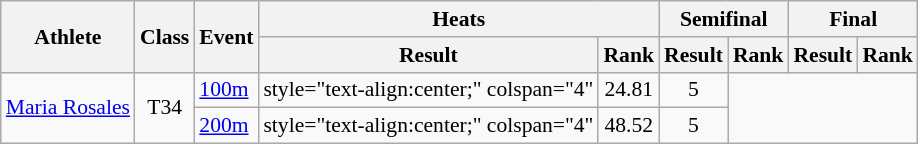<table class=wikitable style="font-size:90%">
<tr>
<th rowspan="2">Athlete</th>
<th rowspan="2">Class</th>
<th rowspan="2">Event</th>
<th colspan="2">Heats</th>
<th colspan="2">Semifinal</th>
<th colspan="2">Final</th>
</tr>
<tr>
<th>Result</th>
<th>Rank</th>
<th>Result</th>
<th>Rank</th>
<th>Result</th>
<th>Rank</th>
</tr>
<tr>
<td rowspan="2"><a href='#'>Maria Rosales</a></td>
<td rowspan="2" style="text-align:center;">T34</td>
<td><a href='#'>100m</a></td>
<td>style="text-align:center;" colspan="4" </td>
<td style="text-align:center;">24.81</td>
<td style="text-align:center;">5</td>
</tr>
<tr>
<td><a href='#'>200m</a></td>
<td>style="text-align:center;" colspan="4" </td>
<td style="text-align:center;">48.52</td>
<td style="text-align:center;">5</td>
</tr>
</table>
